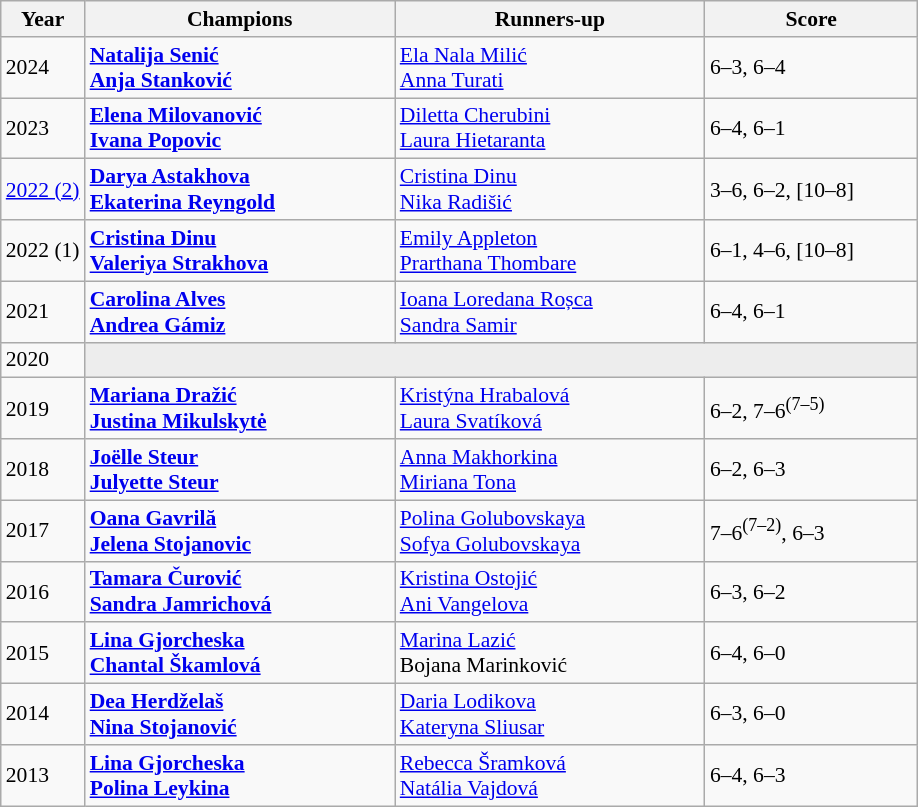<table class="wikitable" style="font-size:90%">
<tr>
<th>Year</th>
<th width="200">Champions</th>
<th width="200">Runners-up</th>
<th width="135">Score</th>
</tr>
<tr>
<td>2024</td>
<td> <strong><a href='#'>Natalija Senić</a></strong> <br>  <strong><a href='#'>Anja Stanković</a></strong></td>
<td> <a href='#'>Ela Nala Milić</a> <br>  <a href='#'>Anna Turati</a></td>
<td>6–3, 6–4</td>
</tr>
<tr>
<td>2023</td>
<td> <strong><a href='#'>Elena Milovanović</a></strong> <br>  <strong><a href='#'>Ivana Popovic</a></strong></td>
<td> <a href='#'>Diletta Cherubini</a> <br>  <a href='#'>Laura Hietaranta</a></td>
<td>6–4, 6–1</td>
</tr>
<tr>
<td><a href='#'>2022 (2)</a></td>
<td> <strong><a href='#'>Darya Astakhova</a></strong> <br>  <strong><a href='#'>Ekaterina Reyngold</a></strong></td>
<td> <a href='#'>Cristina Dinu</a> <br>  <a href='#'>Nika Radišić</a></td>
<td>3–6, 6–2, [10–8]</td>
</tr>
<tr>
<td>2022 (1)</td>
<td> <strong><a href='#'>Cristina Dinu</a></strong> <br>  <strong><a href='#'>Valeriya Strakhova</a></strong></td>
<td> <a href='#'>Emily Appleton</a> <br>  <a href='#'>Prarthana Thombare</a></td>
<td>6–1, 4–6, [10–8]</td>
</tr>
<tr>
<td>2021</td>
<td> <strong><a href='#'>Carolina Alves</a></strong> <br>  <strong><a href='#'>Andrea Gámiz</a></strong></td>
<td> <a href='#'>Ioana Loredana Roșca</a> <br>  <a href='#'>Sandra Samir</a></td>
<td>6–4, 6–1</td>
</tr>
<tr>
<td>2020</td>
<td colspan=3 bgcolor="#ededed"></td>
</tr>
<tr>
<td>2019</td>
<td> <strong><a href='#'>Mariana Dražić</a></strong> <br>  <strong><a href='#'>Justina Mikulskytė</a></strong></td>
<td> <a href='#'>Kristýna Hrabalová</a> <br>  <a href='#'>Laura Svatíková</a></td>
<td>6–2, 7–6<sup>(7–5)</sup></td>
</tr>
<tr>
<td>2018</td>
<td> <strong><a href='#'>Joëlle Steur</a></strong> <br>  <strong><a href='#'>Julyette Steur</a></strong></td>
<td> <a href='#'>Anna Makhorkina</a> <br>  <a href='#'>Miriana Tona</a></td>
<td>6–2, 6–3</td>
</tr>
<tr>
<td>2017</td>
<td> <strong><a href='#'>Oana Gavrilă</a></strong> <br>  <strong><a href='#'>Jelena Stojanovic</a></strong></td>
<td> <a href='#'>Polina Golubovskaya</a> <br>  <a href='#'>Sofya Golubovskaya</a></td>
<td>7–6<sup>(7–2)</sup>, 6–3</td>
</tr>
<tr>
<td>2016</td>
<td> <strong><a href='#'>Tamara Čurović</a></strong> <br>  <strong><a href='#'>Sandra Jamrichová</a></strong></td>
<td> <a href='#'>Kristina Ostojić</a> <br>  <a href='#'>Ani Vangelova</a></td>
<td>6–3, 6–2</td>
</tr>
<tr>
<td>2015</td>
<td> <strong><a href='#'>Lina Gjorcheska</a></strong> <br>  <strong><a href='#'>Chantal Škamlová</a></strong></td>
<td> <a href='#'>Marina Lazić</a> <br>  Bojana Marinković</td>
<td>6–4, 6–0</td>
</tr>
<tr>
<td>2014</td>
<td> <strong><a href='#'>Dea Herdželaš</a></strong> <br>  <strong><a href='#'>Nina Stojanović</a></strong></td>
<td> <a href='#'>Daria Lodikova</a> <br>  <a href='#'>Kateryna Sliusar</a></td>
<td>6–3, 6–0</td>
</tr>
<tr>
<td>2013</td>
<td> <strong><a href='#'>Lina Gjorcheska</a></strong> <br>  <strong><a href='#'>Polina Leykina</a></strong></td>
<td> <a href='#'>Rebecca Šramková</a> <br>  <a href='#'>Natália Vajdová</a></td>
<td>6–4, 6–3</td>
</tr>
</table>
